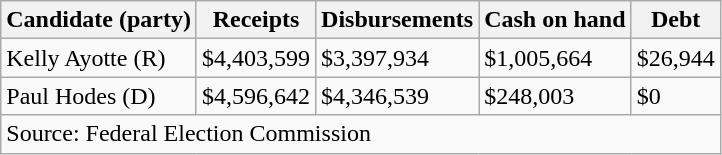<table class="wikitable sortable">
<tr>
<th>Candidate (party)</th>
<th>Receipts</th>
<th>Disbursements</th>
<th>Cash on hand</th>
<th>Debt</th>
</tr>
<tr>
<td>Kelly Ayotte (R)</td>
<td>$4,403,599</td>
<td>$3,397,934</td>
<td>$1,005,664</td>
<td>$26,944</td>
</tr>
<tr>
<td>Paul Hodes (D)</td>
<td>$4,596,642</td>
<td>$4,346,539</td>
<td>$248,003</td>
<td>$0</td>
</tr>
<tr>
<td colspan=5>Source: Federal Election Commission</td>
</tr>
</table>
